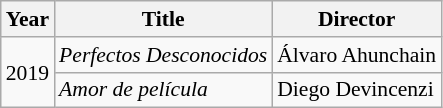<table class="wikitable" style="font-size: 90%;">
<tr>
<th>Year</th>
<th>Title</th>
<th>Director</th>
</tr>
<tr>
<td rowspan="2">2019</td>
<td><em>Perfectos Desconocidos</em></td>
<td>Álvaro Ahunchain</td>
</tr>
<tr>
<td><em>Amor de película</em></td>
<td>Diego Devincenzi</td>
</tr>
</table>
